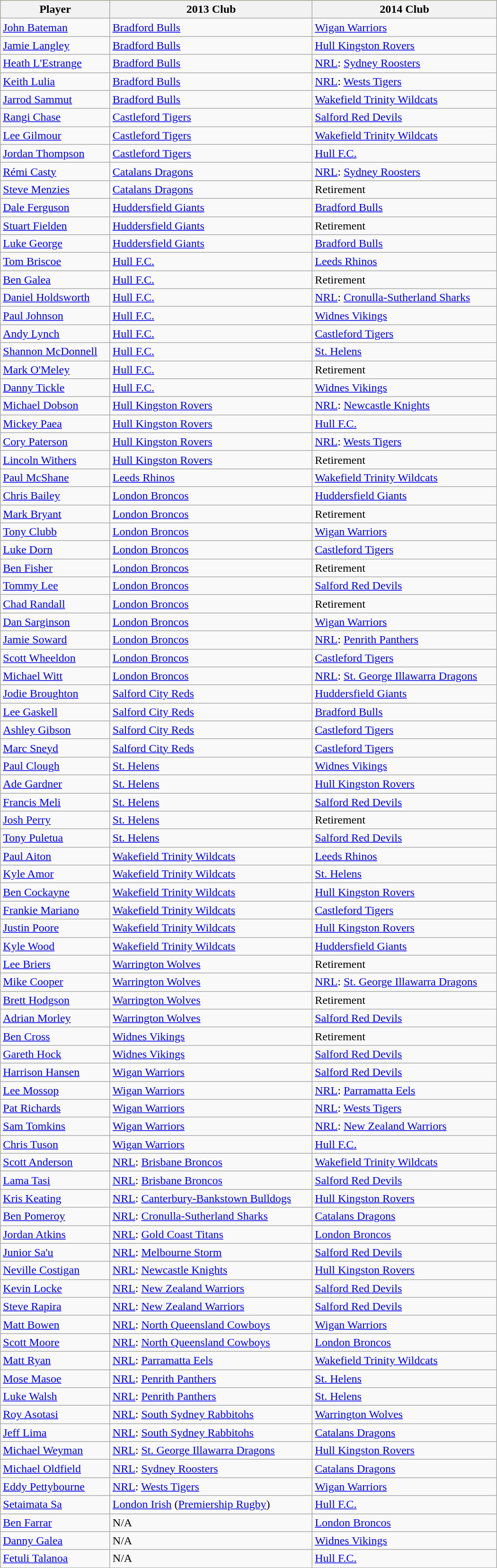<table class="wikitable sortable" style="width:700px;">
<tr bgcolor=#bdb76b>
<th>Player</th>
<th>2013 Club</th>
<th>2014 Club</th>
</tr>
<tr>
<td data-sort-value="Bateman, John"><a href='#'>John Bateman</a></td>
<td> <a href='#'>Bradford Bulls</a></td>
<td> <a href='#'>Wigan Warriors</a></td>
</tr>
<tr>
<td data-sort-value="Langley, Jamie"><a href='#'>Jamie Langley</a></td>
<td> <a href='#'>Bradford Bulls</a></td>
<td> <a href='#'>Hull Kingston Rovers</a></td>
</tr>
<tr>
<td data-sort-value="L'Estrange, Heath"><a href='#'>Heath L'Estrange</a></td>
<td> <a href='#'>Bradford Bulls</a></td>
<td> <a href='#'>NRL</a>: <a href='#'>Sydney Roosters</a></td>
</tr>
<tr>
<td data-sort-value="Lulia, Keith"><a href='#'>Keith Lulia</a></td>
<td> <a href='#'>Bradford Bulls</a></td>
<td> <a href='#'>NRL</a>: <a href='#'>Wests Tigers</a></td>
</tr>
<tr>
<td data-sort-value="Sammut, Jarrod"><a href='#'>Jarrod Sammut</a></td>
<td> <a href='#'>Bradford Bulls</a></td>
<td> <a href='#'>Wakefield Trinity Wildcats</a></td>
</tr>
<tr>
<td data-sort-value="Chase, Rangi"><a href='#'>Rangi Chase</a></td>
<td> <a href='#'>Castleford Tigers</a></td>
<td> <a href='#'>Salford Red Devils</a></td>
</tr>
<tr>
<td data-sort-value="Gilmour, Lee"><a href='#'>Lee Gilmour</a></td>
<td> <a href='#'>Castleford Tigers</a></td>
<td> <a href='#'>Wakefield Trinity Wildcats</a></td>
</tr>
<tr>
<td data-sort-value="Thompson, Jordan"><a href='#'>Jordan Thompson</a></td>
<td> <a href='#'>Castleford Tigers</a></td>
<td> <a href='#'>Hull F.C.</a></td>
</tr>
<tr>
<td data-sort-value="Casty, Rémi"><a href='#'>Rémi Casty</a></td>
<td> <a href='#'>Catalans Dragons</a></td>
<td> <a href='#'>NRL</a>: <a href='#'>Sydney Roosters</a></td>
</tr>
<tr>
<td data-sort-value="Menzies, Steve"><a href='#'>Steve Menzies</a></td>
<td> <a href='#'>Catalans Dragons</a></td>
<td>Retirement</td>
</tr>
<tr>
<td data-sort-value="Ferguson, Dale"><a href='#'>Dale Ferguson</a></td>
<td> <a href='#'>Huddersfield Giants</a></td>
<td> <a href='#'>Bradford Bulls</a></td>
</tr>
<tr>
<td data-sort-value="Fielden, Stuart"><a href='#'>Stuart Fielden</a></td>
<td> <a href='#'>Huddersfield Giants</a></td>
<td>Retirement</td>
</tr>
<tr>
<td data-sort-value="George, Luke"><a href='#'>Luke George</a></td>
<td> <a href='#'>Huddersfield Giants</a></td>
<td> <a href='#'>Bradford Bulls</a></td>
</tr>
<tr>
<td data-sort-value="Briscoe, Tom"><a href='#'>Tom Briscoe</a></td>
<td> <a href='#'>Hull F.C.</a></td>
<td> <a href='#'>Leeds Rhinos</a></td>
</tr>
<tr>
<td data-sort-value="Galea, Ben"><a href='#'>Ben Galea</a></td>
<td> <a href='#'>Hull F.C.</a></td>
<td>Retirement</td>
</tr>
<tr>
<td data-sort-value="Holdsworth, Daniel"><a href='#'>Daniel Holdsworth</a></td>
<td> <a href='#'>Hull F.C.</a></td>
<td> <a href='#'>NRL</a>: <a href='#'>Cronulla-Sutherland Sharks</a></td>
</tr>
<tr>
<td data-sort-value="Johnson, Paul"><a href='#'>Paul Johnson</a></td>
<td> <a href='#'>Hull F.C.</a></td>
<td> <a href='#'>Widnes Vikings</a></td>
</tr>
<tr>
<td data-sort-value="Lynch, Andy"><a href='#'>Andy Lynch</a></td>
<td> <a href='#'>Hull F.C.</a></td>
<td> <a href='#'>Castleford Tigers</a></td>
</tr>
<tr>
<td data-sort-value="McDonnell, Shannon"><a href='#'>Shannon McDonnell</a></td>
<td> <a href='#'>Hull F.C.</a></td>
<td> <a href='#'>St. Helens</a></td>
</tr>
<tr>
<td data-sort-value="O'Meley, Mark"><a href='#'>Mark O'Meley</a></td>
<td> <a href='#'>Hull F.C.</a></td>
<td>Retirement</td>
</tr>
<tr>
<td data-sort-value="Tickle, Danny"><a href='#'>Danny Tickle</a></td>
<td> <a href='#'>Hull F.C.</a></td>
<td> <a href='#'>Widnes Vikings</a></td>
</tr>
<tr>
<td data-sort-value="Dobson, Michael"><a href='#'>Michael Dobson</a></td>
<td> <a href='#'>Hull Kingston Rovers</a></td>
<td> <a href='#'>NRL</a>: <a href='#'>Newcastle Knights</a></td>
</tr>
<tr>
<td data-sort-value="Paea, Mickey"><a href='#'>Mickey Paea</a></td>
<td> <a href='#'>Hull Kingston Rovers</a></td>
<td> <a href='#'>Hull F.C.</a></td>
</tr>
<tr>
<td data-sort-value="Paterson, Cory"><a href='#'>Cory Paterson</a></td>
<td> <a href='#'>Hull Kingston Rovers</a></td>
<td> <a href='#'>NRL</a>: <a href='#'>Wests Tigers</a></td>
</tr>
<tr>
<td data-sort-value="Withers, Lincoln"><a href='#'>Lincoln Withers</a></td>
<td> <a href='#'>Hull Kingston Rovers</a></td>
<td>Retirement</td>
</tr>
<tr>
<td data-sort-value="McShane, Paul"><a href='#'>Paul McShane</a></td>
<td> <a href='#'>Leeds Rhinos</a></td>
<td> <a href='#'>Wakefield Trinity Wildcats</a></td>
</tr>
<tr>
<td data-sort-value="Bailey, Chris"><a href='#'>Chris Bailey</a></td>
<td> <a href='#'>London Broncos</a></td>
<td> <a href='#'>Huddersfield Giants</a></td>
</tr>
<tr>
<td data-sort-value="Bryant, Mark"><a href='#'>Mark Bryant</a></td>
<td> <a href='#'>London Broncos</a></td>
<td>Retirement</td>
</tr>
<tr>
<td data-sort-value="Clubb, Tony"><a href='#'>Tony Clubb</a></td>
<td> <a href='#'>London Broncos</a></td>
<td> <a href='#'>Wigan Warriors</a></td>
</tr>
<tr>
<td data-sort-value="Dorn, Luke"><a href='#'>Luke Dorn</a></td>
<td> <a href='#'>London Broncos</a></td>
<td> <a href='#'>Castleford Tigers</a></td>
</tr>
<tr>
<td data-sort-value="Fisher, Ben"><a href='#'>Ben Fisher</a></td>
<td> <a href='#'>London Broncos</a></td>
<td>Retirement</td>
</tr>
<tr>
<td data-sort-value="Lee, Tommy"><a href='#'>Tommy Lee</a></td>
<td> <a href='#'>London Broncos</a></td>
<td> <a href='#'>Salford Red Devils</a></td>
</tr>
<tr>
<td data-sort-value="Randall, Chad"><a href='#'>Chad Randall</a></td>
<td> <a href='#'>London Broncos</a></td>
<td>Retirement</td>
</tr>
<tr>
<td data-sort-value="Sarginson, Dan"><a href='#'>Dan Sarginson</a></td>
<td> <a href='#'>London Broncos</a></td>
<td> <a href='#'>Wigan Warriors</a></td>
</tr>
<tr>
<td data-sort-value="Soward, Jamie"><a href='#'>Jamie Soward</a></td>
<td> <a href='#'>London Broncos</a></td>
<td> <a href='#'>NRL</a>: <a href='#'>Penrith Panthers</a></td>
</tr>
<tr>
<td data-sort-value="Wheeldon, Scott"><a href='#'>Scott Wheeldon</a></td>
<td> <a href='#'>London Broncos</a></td>
<td> <a href='#'>Castleford Tigers</a></td>
</tr>
<tr>
<td data-sort-value="Witt, Michael"><a href='#'>Michael Witt</a></td>
<td> <a href='#'>London Broncos</a></td>
<td> <a href='#'>NRL</a>: <a href='#'>St. George Illawarra Dragons</a></td>
</tr>
<tr>
<td data-sort-value="Broughton, Jodie"><a href='#'>Jodie Broughton</a></td>
<td> <a href='#'>Salford City Reds</a></td>
<td> <a href='#'>Huddersfield Giants</a></td>
</tr>
<tr>
<td data-sort-value="Gaskell, Lee"><a href='#'>Lee Gaskell</a></td>
<td> <a href='#'>Salford City Reds</a></td>
<td> <a href='#'>Bradford Bulls</a></td>
</tr>
<tr>
<td data-sort-value="Gibson, Ashley"><a href='#'>Ashley Gibson</a></td>
<td> <a href='#'>Salford City Reds</a></td>
<td> <a href='#'>Castleford Tigers</a></td>
</tr>
<tr>
<td data-sort-value="Sneyd, Marc"><a href='#'>Marc Sneyd</a></td>
<td> <a href='#'>Salford City Reds</a></td>
<td> <a href='#'>Castleford Tigers</a></td>
</tr>
<tr>
<td data-sort-value="Clough, Paul"><a href='#'>Paul Clough</a></td>
<td> <a href='#'>St. Helens</a></td>
<td> <a href='#'>Widnes Vikings</a></td>
</tr>
<tr>
<td data-sort-value="Gardner, Ade"><a href='#'>Ade Gardner</a></td>
<td> <a href='#'>St. Helens</a></td>
<td> <a href='#'>Hull Kingston Rovers</a></td>
</tr>
<tr>
<td data-sort-value="Meli, Francis"><a href='#'>Francis Meli</a></td>
<td> <a href='#'>St. Helens</a></td>
<td> <a href='#'>Salford Red Devils</a></td>
</tr>
<tr>
<td data-sort-value="Perry, Josh"><a href='#'>Josh Perry</a></td>
<td> <a href='#'>St. Helens</a></td>
<td>Retirement</td>
</tr>
<tr>
<td data-sort-value="Puletua, Tony"><a href='#'>Tony Puletua</a></td>
<td> <a href='#'>St. Helens</a></td>
<td> <a href='#'>Salford Red Devils</a></td>
</tr>
<tr>
<td data-sort-value="Aiton, Paul"><a href='#'>Paul Aiton</a></td>
<td> <a href='#'>Wakefield Trinity Wildcats</a></td>
<td> <a href='#'>Leeds Rhinos</a></td>
</tr>
<tr>
<td data-sort-value="Amor, Kyle"><a href='#'>Kyle Amor</a></td>
<td> <a href='#'>Wakefield Trinity Wildcats</a></td>
<td> <a href='#'>St. Helens</a></td>
</tr>
<tr>
<td data-sort-value="Cockayne, Ben"><a href='#'>Ben Cockayne</a></td>
<td> <a href='#'>Wakefield Trinity Wildcats</a></td>
<td> <a href='#'>Hull Kingston Rovers</a></td>
</tr>
<tr>
<td data-sort-value="Mariano, Frankie"><a href='#'>Frankie Mariano</a></td>
<td> <a href='#'>Wakefield Trinity Wildcats</a></td>
<td> <a href='#'>Castleford Tigers</a></td>
</tr>
<tr>
<td data-sort-value="Poore, Justin"><a href='#'>Justin Poore</a></td>
<td> <a href='#'>Wakefield Trinity Wildcats</a></td>
<td> <a href='#'>Hull Kingston Rovers</a></td>
</tr>
<tr>
<td data-sort-value="Wood, Kyle"><a href='#'>Kyle Wood</a></td>
<td> <a href='#'>Wakefield Trinity Wildcats</a></td>
<td> <a href='#'>Huddersfield Giants</a></td>
</tr>
<tr>
<td data-sort-value="Briers, Lee"><a href='#'>Lee Briers</a></td>
<td> <a href='#'>Warrington Wolves</a></td>
<td>Retirement</td>
</tr>
<tr>
<td data-sort-value="Cooper, Mike"><a href='#'>Mike Cooper</a></td>
<td> <a href='#'>Warrington Wolves</a></td>
<td> <a href='#'>NRL</a>: <a href='#'>St. George Illawarra Dragons</a></td>
</tr>
<tr>
<td data-sort-value="Hodgson, Brett"><a href='#'>Brett Hodgson</a></td>
<td> <a href='#'>Warrington Wolves</a></td>
<td>Retirement</td>
</tr>
<tr>
<td data-sort-value="Morley, Adrian"><a href='#'>Adrian Morley</a></td>
<td> <a href='#'>Warrington Wolves</a></td>
<td> <a href='#'>Salford Red Devils</a></td>
</tr>
<tr>
<td data-sort-value="Cross, Ben"><a href='#'>Ben Cross</a></td>
<td> <a href='#'>Widnes Vikings</a></td>
<td>Retirement</td>
</tr>
<tr>
<td data-sort-value="Hock, Gareth"><a href='#'>Gareth Hock</a></td>
<td> <a href='#'>Widnes Vikings</a></td>
<td> <a href='#'>Salford Red Devils</a></td>
</tr>
<tr>
<td data-sort-value="Hansen, Harrison"><a href='#'>Harrison Hansen</a></td>
<td> <a href='#'>Wigan Warriors</a></td>
<td> <a href='#'>Salford Red Devils</a></td>
</tr>
<tr>
<td data-sort-value="Mossop, Lee"><a href='#'>Lee Mossop</a></td>
<td> <a href='#'>Wigan Warriors</a></td>
<td> <a href='#'>NRL</a>: <a href='#'>Parramatta Eels</a></td>
</tr>
<tr>
<td data-sort-value="Richards, Pat"><a href='#'>Pat Richards</a></td>
<td> <a href='#'>Wigan Warriors</a></td>
<td> <a href='#'>NRL</a>: <a href='#'>Wests Tigers</a></td>
</tr>
<tr>
<td data-sort-value="Tomkins, Sam"><a href='#'>Sam Tomkins</a></td>
<td> <a href='#'>Wigan Warriors</a></td>
<td> <a href='#'>NRL</a>: <a href='#'>New Zealand Warriors</a></td>
</tr>
<tr>
<td data-sort-value="Tuson, Chris"><a href='#'>Chris Tuson</a></td>
<td> <a href='#'>Wigan Warriors</a></td>
<td> <a href='#'>Hull F.C.</a></td>
</tr>
<tr>
<td data-sort-value="Anderson, Scott"><a href='#'>Scott Anderson</a></td>
<td> <a href='#'>NRL</a>: <a href='#'>Brisbane Broncos</a></td>
<td> <a href='#'>Wakefield Trinity Wildcats</a></td>
</tr>
<tr>
<td data-sort-value="Tasi, Lama"><a href='#'>Lama Tasi</a></td>
<td> <a href='#'>NRL</a>: <a href='#'>Brisbane Broncos</a></td>
<td> <a href='#'>Salford Red Devils</a></td>
</tr>
<tr>
<td data-sort-value="Keating, Kris"><a href='#'>Kris Keating</a></td>
<td> <a href='#'>NRL</a>: <a href='#'>Canterbury-Bankstown Bulldogs</a></td>
<td> <a href='#'>Hull Kingston Rovers</a></td>
</tr>
<tr>
<td data-sort-value="Pomeroy, Ben"><a href='#'>Ben Pomeroy</a></td>
<td> <a href='#'>NRL</a>: <a href='#'>Cronulla-Sutherland Sharks</a></td>
<td> <a href='#'>Catalans Dragons</a></td>
</tr>
<tr>
<td data-sort-value="Atkins, Jordan"><a href='#'>Jordan Atkins</a></td>
<td> <a href='#'>NRL</a>: <a href='#'>Gold Coast Titans</a></td>
<td> <a href='#'>London Broncos</a></td>
</tr>
<tr>
<td data-sort-value="Sa'u, Junior"><a href='#'>Junior Sa'u</a></td>
<td> <a href='#'>NRL</a>: <a href='#'>Melbourne Storm</a></td>
<td> <a href='#'>Salford Red Devils</a></td>
</tr>
<tr>
<td data-sort-value="Costigan, Neville"><a href='#'>Neville Costigan</a></td>
<td> <a href='#'>NRL</a>: <a href='#'>Newcastle Knights</a></td>
<td> <a href='#'>Hull Kingston Rovers</a></td>
</tr>
<tr>
<td data-sort-value="Locke, Kevin"><a href='#'>Kevin Locke</a></td>
<td> <a href='#'>NRL</a>: <a href='#'>New Zealand Warriors</a></td>
<td> <a href='#'>Salford Red Devils</a></td>
</tr>
<tr>
<td data-sort-value="Rapira, Steve"><a href='#'>Steve Rapira</a></td>
<td> <a href='#'>NRL</a>: <a href='#'>New Zealand Warriors</a></td>
<td> <a href='#'>Salford Red Devils</a></td>
</tr>
<tr>
<td data-sort-value="Bowen, Matt"><a href='#'>Matt Bowen</a></td>
<td> <a href='#'>NRL</a>: <a href='#'>North Queensland Cowboys</a></td>
<td> <a href='#'>Wigan Warriors</a></td>
</tr>
<tr>
<td data-sort-value="Moore, Scott"><a href='#'>Scott Moore</a></td>
<td> <a href='#'>NRL</a>: <a href='#'>North Queensland Cowboys</a></td>
<td> <a href='#'>London Broncos</a></td>
</tr>
<tr>
<td data-sort-value="Ryan, Matt"><a href='#'>Matt Ryan</a></td>
<td> <a href='#'>NRL</a>: <a href='#'>Parramatta Eels</a></td>
<td> <a href='#'>Wakefield Trinity Wildcats</a></td>
</tr>
<tr>
<td data-sort-value="Masoe, Mose"><a href='#'>Mose Masoe</a></td>
<td> <a href='#'>NRL</a>: <a href='#'>Penrith Panthers</a></td>
<td> <a href='#'>St. Helens</a></td>
</tr>
<tr>
<td data-sort-value="Walsh, Luke"><a href='#'>Luke Walsh</a></td>
<td> <a href='#'>NRL</a>: <a href='#'>Penrith Panthers</a></td>
<td> <a href='#'>St. Helens</a></td>
</tr>
<tr>
<td data-sort-value="Asotasi, Roy"><a href='#'>Roy Asotasi</a></td>
<td> <a href='#'>NRL</a>: <a href='#'>South Sydney Rabbitohs</a></td>
<td> <a href='#'>Warrington Wolves</a></td>
</tr>
<tr>
<td data-sort-value="Lima, Jeff"><a href='#'>Jeff Lima</a></td>
<td> <a href='#'>NRL</a>: <a href='#'>South Sydney Rabbitohs</a></td>
<td> <a href='#'>Catalans Dragons</a></td>
</tr>
<tr>
<td data-sort-value="Weyman, Michael"><a href='#'>Michael Weyman</a></td>
<td> <a href='#'>NRL</a>: <a href='#'>St. George Illawarra Dragons</a></td>
<td> <a href='#'>Hull Kingston Rovers</a></td>
</tr>
<tr>
<td data-sort-value="Oldfield, Michael"><a href='#'>Michael Oldfield</a></td>
<td> <a href='#'>NRL</a>: <a href='#'>Sydney Roosters</a></td>
<td> <a href='#'>Catalans Dragons</a></td>
</tr>
<tr>
<td data-sort-value="Pettybourne, Eddy"><a href='#'>Eddy Pettybourne</a></td>
<td> <a href='#'>NRL</a>: <a href='#'>Wests Tigers</a></td>
<td> <a href='#'>Wigan Warriors</a></td>
</tr>
<tr>
<td data-sort-value="Sa, Setaimata"><a href='#'>Setaimata Sa</a></td>
<td><a href='#'>London Irish</a> (<a href='#'>Premiership Rugby</a>)</td>
<td> <a href='#'>Hull F.C.</a></td>
</tr>
<tr>
<td data-sort-value="Farrar, Ben"><a href='#'>Ben Farrar</a></td>
<td>N/A</td>
<td> <a href='#'>London Broncos</a></td>
</tr>
<tr>
<td data-sort-value="Galea, Danny"><a href='#'>Danny Galea</a></td>
<td>N/A</td>
<td> <a href='#'>Widnes Vikings</a></td>
</tr>
<tr>
<td data-sort-value="Talanoa, Fetuli"><a href='#'>Fetuli Talanoa</a></td>
<td>N/A</td>
<td> <a href='#'>Hull F.C.</a></td>
</tr>
<tr>
</tr>
</table>
